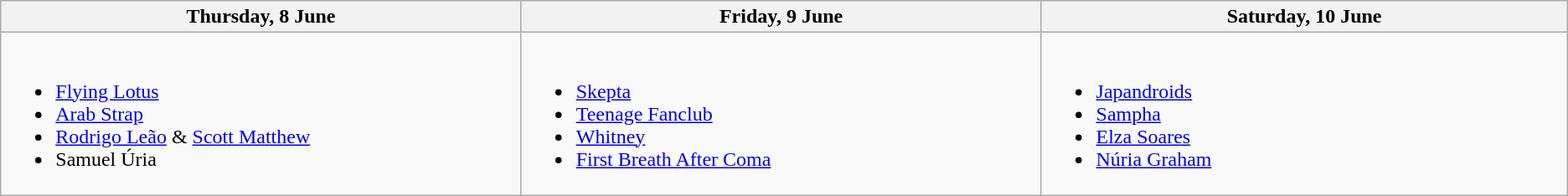<table class="wikitable">
<tr>
<th width="500">Thursday, 8 June</th>
<th width="500">Friday, 9 June</th>
<th width="500">Saturday, 10 June</th>
</tr>
<tr valign="top">
<td><br><ul><li><a href='#'>Flying Lotus</a></li><li><a href='#'>Arab Strap</a></li><li><a href='#'>Rodrigo Leão</a> & <a href='#'>Scott Matthew</a></li><li>Samuel Úria</li></ul></td>
<td><br><ul><li><a href='#'>Skepta</a></li><li><a href='#'>Teenage Fanclub</a></li><li><a href='#'>Whitney</a></li><li><a href='#'>First Breath After Coma</a></li></ul></td>
<td><br><ul><li><a href='#'>Japandroids</a></li><li><a href='#'>Sampha</a></li><li><a href='#'>Elza Soares</a></li><li><a href='#'>Núria Graham</a></li></ul></td>
</tr>
</table>
